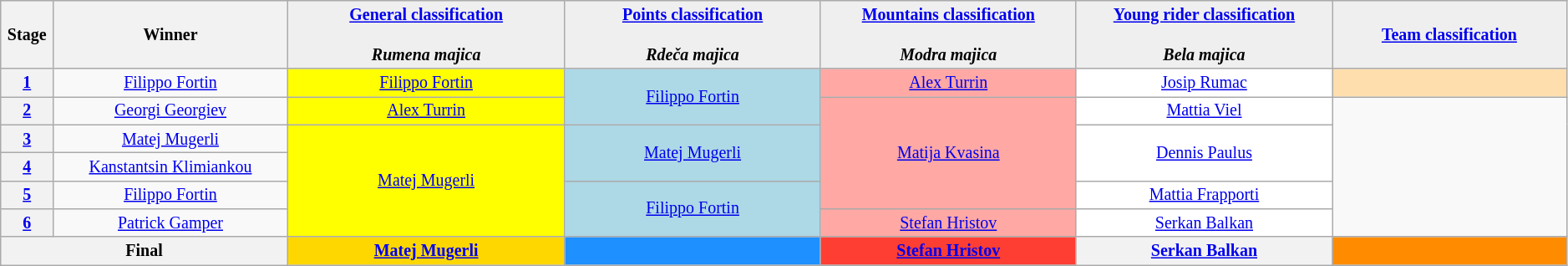<table class="wikitable" style="text-align: center; font-size:smaller;">
<tr style="background:#efefef;">
<th style="width:1%;">Stage</th>
<th style="width:11%;">Winner</th>
<th style="background:#efefef; width:13%;"><a href='#'>General classification</a><br><br><em>Rumena majica</em></th>
<th style="background:#efefef; width:12%;"><a href='#'>Points classification</a><br><br><em>Rdeča majica</em></th>
<th style="background:#efefef; width:12%;"><a href='#'>Mountains classification</a><br><br><em>Modra majica</em></th>
<th style="background:#efefef; width:12%;"><a href='#'>Young rider classification</a><br><br><em>Bela majica</em></th>
<th style="background:#efefef; width:11%;"><a href='#'>Team classification</a></th>
</tr>
<tr>
<th><a href='#'>1</a></th>
<td><a href='#'>Filippo Fortin</a></td>
<td style="background:yellow;"><a href='#'>Filippo Fortin</a></td>
<td style="background:lightblue;" rowspan=2><a href='#'>Filippo Fortin</a></td>
<td style="background:#FFA8A4;"><a href='#'>Alex Turrin</a></td>
<td style="background:white;"><a href='#'>Josip Rumac</a></td>
<td style="background:navajowhite;"></td>
</tr>
<tr>
<th><a href='#'>2</a></th>
<td><a href='#'>Georgi Georgiev</a></td>
<td style="background:yellow;"><a href='#'>Alex Turrin</a></td>
<td style="background:#FFA8A4;" rowspan=4><a href='#'>Matija Kvasina</a></td>
<td style="background:white;"><a href='#'>Mattia Viel</a></td>
</tr>
<tr>
<th><a href='#'>3</a></th>
<td><a href='#'>Matej Mugerli</a></td>
<td style="background:yellow;" rowspan=4><a href='#'>Matej Mugerli</a></td>
<td style="background:lightblue;" rowspan=2><a href='#'>Matej Mugerli</a></td>
<td style="background:white;" rowspan=2><a href='#'>Dennis Paulus</a></td>
</tr>
<tr>
<th><a href='#'>4</a></th>
<td><a href='#'>Kanstantsin Klimiankou</a></td>
</tr>
<tr>
<th><a href='#'>5</a></th>
<td><a href='#'>Filippo Fortin</a></td>
<td style="background:lightblue;" rowspan=2><a href='#'>Filippo Fortin</a></td>
<td style="background:white;"><a href='#'>Mattia Frapporti</a></td>
</tr>
<tr>
<th><a href='#'>6</a></th>
<td><a href='#'>Patrick Gamper</a></td>
<td style="background:#FFA8A4;"><a href='#'>Stefan Hristov</a></td>
<td style="background:white;"><a href='#'>Serkan Balkan</a></td>
</tr>
<tr>
<th colspan=2>Final</th>
<th style="background:gold;"><a href='#'>Matej Mugerli</a></th>
<th style="background:dodgerblue;"></th>
<th style="background:#FF3E33;"><a href='#'>Stefan Hristov</a></th>
<th style="background:offwhite;"><a href='#'>Serkan Balkan</a></th>
<th style="background:#FF8C00;"></th>
</tr>
</table>
